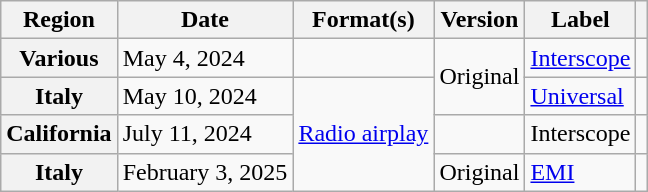<table class="wikitable plainrowheaders">
<tr>
<th scope="col">Region</th>
<th scope="col">Date</th>
<th scope="col">Format(s)</th>
<th scope="col">Version</th>
<th scope="col">Label</th>
<th scope="col"></th>
</tr>
<tr>
<th scope="row">Various</th>
<td>May 4, 2024</td>
<td></td>
<td rowspan="2">Original</td>
<td><a href='#'>Interscope</a></td>
<td style="text-align:center"></td>
</tr>
<tr>
<th scope="row">Italy</th>
<td>May 10, 2024</td>
<td rowspan="3"><a href='#'>Radio airplay</a></td>
<td><a href='#'>Universal</a></td>
<td style="text-align:center"></td>
</tr>
<tr>
<th scope="row">California</th>
<td>July 11, 2024</td>
<td></td>
<td>Interscope</td>
<td style="text-align:center"></td>
</tr>
<tr>
<th scope="row">Italy</th>
<td>February 3, 2025</td>
<td>Original</td>
<td><a href='#'>EMI</a></td>
<td style="text-align:center"></td>
</tr>
</table>
